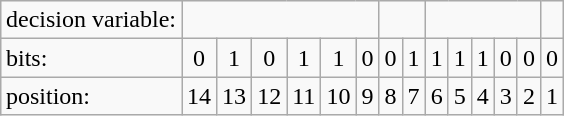<table class="wikitable" style="margin-left: auto; margin-right: auto; border: none; text-align:center;">
<tr>
<td>decision variable:</td>
<td colspan="6"></td>
<td colspan="2"></td>
<td colspan="5"></td>
<td></td>
</tr>
<tr>
<td style="text-align:left">bits:</td>
<td>0</td>
<td>1</td>
<td>0</td>
<td>1</td>
<td>1</td>
<td>0</td>
<td>0</td>
<td>1</td>
<td>1</td>
<td>1</td>
<td>1</td>
<td>0</td>
<td>0</td>
<td>0</td>
</tr>
<tr>
<td style="text-align:left">position:</td>
<td>14</td>
<td>13</td>
<td>12</td>
<td>11</td>
<td>10</td>
<td>9</td>
<td>8</td>
<td>7</td>
<td>6</td>
<td>5</td>
<td>4</td>
<td>3</td>
<td>2</td>
<td>1</td>
</tr>
</table>
